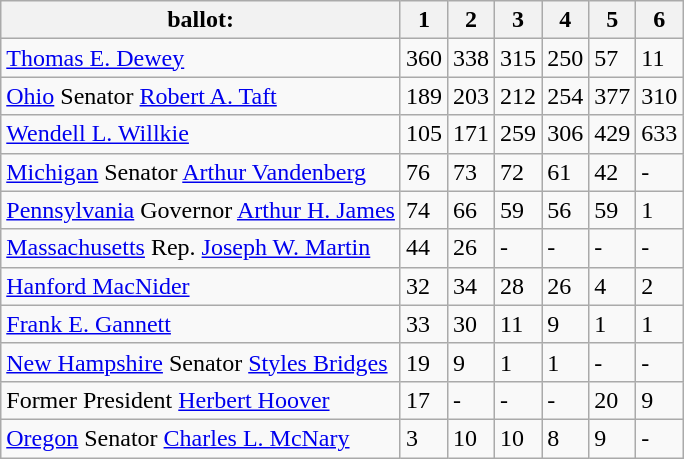<table class="wikitable" style="text-align:left">
<tr>
<th>ballot:</th>
<th>1</th>
<th>2</th>
<th>3</th>
<th>4</th>
<th>5</th>
<th>6</th>
</tr>
<tr>
<td><a href='#'>Thomas E. Dewey</a></td>
<td>360</td>
<td>338</td>
<td>315</td>
<td>250</td>
<td>57</td>
<td>11</td>
</tr>
<tr>
<td><a href='#'>Ohio</a> Senator <a href='#'>Robert A. Taft</a></td>
<td>189</td>
<td>203</td>
<td>212</td>
<td>254</td>
<td>377</td>
<td>310</td>
</tr>
<tr>
<td><a href='#'>Wendell L. Willkie</a></td>
<td>105</td>
<td>171</td>
<td>259</td>
<td>306</td>
<td>429</td>
<td>633</td>
</tr>
<tr>
<td><a href='#'>Michigan</a> Senator <a href='#'>Arthur Vandenberg</a></td>
<td>76</td>
<td>73</td>
<td>72</td>
<td>61</td>
<td>42</td>
<td>-</td>
</tr>
<tr>
<td><a href='#'>Pennsylvania</a> Governor <a href='#'>Arthur H. James</a></td>
<td>74</td>
<td>66</td>
<td>59</td>
<td>56</td>
<td>59</td>
<td>1</td>
</tr>
<tr>
<td><a href='#'>Massachusetts</a> Rep. <a href='#'>Joseph W. Martin</a></td>
<td>44</td>
<td>26</td>
<td>-</td>
<td>-</td>
<td>-</td>
<td>-</td>
</tr>
<tr>
<td><a href='#'>Hanford MacNider</a></td>
<td>32</td>
<td>34</td>
<td>28</td>
<td>26</td>
<td>4</td>
<td>2</td>
</tr>
<tr>
<td><a href='#'>Frank E. Gannett</a></td>
<td>33</td>
<td>30</td>
<td>11</td>
<td>9</td>
<td>1</td>
<td>1</td>
</tr>
<tr>
<td><a href='#'>New Hampshire</a> Senator <a href='#'>Styles Bridges</a></td>
<td>19</td>
<td>9</td>
<td>1</td>
<td>1</td>
<td>-</td>
<td>-</td>
</tr>
<tr>
<td>Former President <a href='#'>Herbert Hoover</a></td>
<td>17</td>
<td>-</td>
<td>-</td>
<td>-</td>
<td>20</td>
<td>9</td>
</tr>
<tr>
<td><a href='#'>Oregon</a> Senator <a href='#'>Charles L. McNary</a></td>
<td>3</td>
<td>10</td>
<td>10</td>
<td>8</td>
<td>9</td>
<td>-</td>
</tr>
</table>
